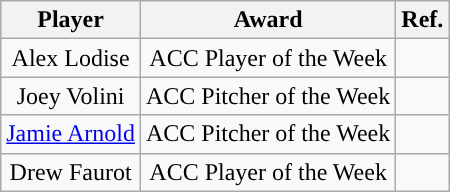<table class="wikitable" style="text-align:center;">
<tr>
<th>Player</th>
<th>Award</th>
<th>Ref.</th>
</tr>
<tr>
<td>Alex Lodise</td>
<td>ACC Player of the Week</td>
<td></td>
</tr>
<tr>
<td>Joey Volini</td>
<td>ACC Pitcher of the Week</td>
<td></td>
</tr>
<tr>
<td><a href='#'>Jamie Arnold</a></td>
<td>ACC Pitcher of the Week</td>
<td></td>
</tr>
<tr>
<td>Drew Faurot</td>
<td>ACC Player of the Week</td>
<td></td>
</tr>
</table>
